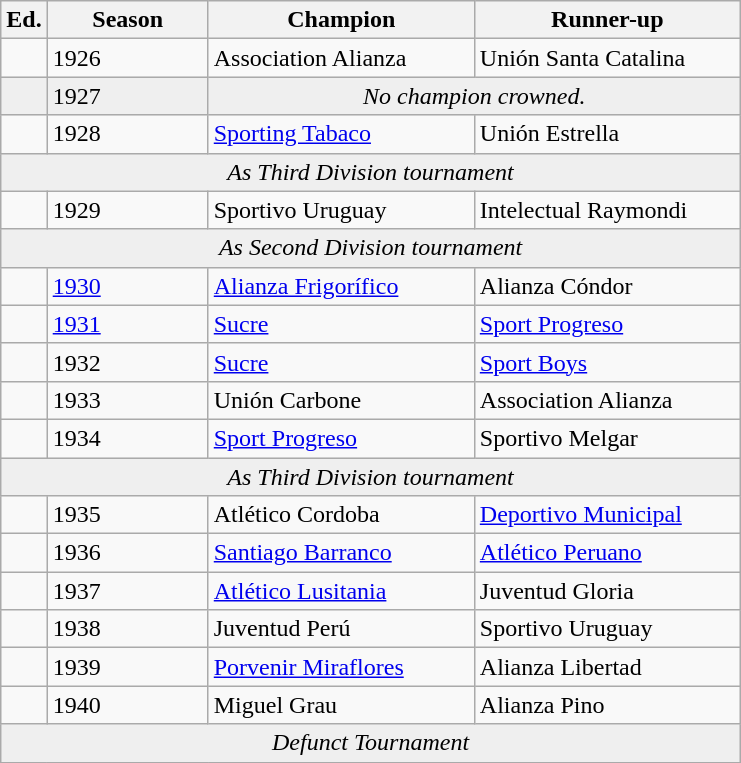<table class="wikitable sortable">
<tr>
<th width=px>Ed.</th>
<th width="100">Season</th>
<th width="170">Champion</th>
<th width="170">Runner-up</th>
</tr>
<tr>
<td></td>
<td>1926</td>
<td>Association Alianza</td>
<td>Unión Santa Catalina</td>
</tr>
<tr bgcolor=#efefef>
<td></td>
<td>1927</td>
<td colspan="2" style="text-align:center;"><em>No champion crowned.</em></td>
</tr>
<tr>
<td></td>
<td>1928</td>
<td><a href='#'>Sporting Tabaco</a></td>
<td>Unión Estrella</td>
</tr>
<tr bgcolor=#efefef>
<td colspan="4" align=center><em>As Third Division tournament</em></td>
</tr>
<tr>
<td></td>
<td>1929</td>
<td>Sportivo Uruguay</td>
<td>Intelectual Raymondi</td>
</tr>
<tr bgcolor=#efefef>
<td colspan="4" align=center><em>As Second Division tournament</em></td>
</tr>
<tr>
<td></td>
<td><a href='#'>1930</a></td>
<td><a href='#'>Alianza Frigorífico</a></td>
<td>Alianza Cóndor</td>
</tr>
<tr>
<td></td>
<td><a href='#'>1931</a></td>
<td><a href='#'>Sucre</a></td>
<td><a href='#'>Sport Progreso</a></td>
</tr>
<tr>
<td></td>
<td>1932</td>
<td><a href='#'>Sucre</a></td>
<td><a href='#'>Sport Boys</a></td>
</tr>
<tr>
<td></td>
<td>1933</td>
<td>Unión Carbone</td>
<td>Association Alianza</td>
</tr>
<tr>
<td></td>
<td>1934</td>
<td><a href='#'>Sport Progreso</a></td>
<td>Sportivo Melgar</td>
</tr>
<tr bgcolor=#efefef>
<td colspan="4" align=center><em>As Third Division tournament</em></td>
</tr>
<tr>
<td></td>
<td>1935</td>
<td>Atlético Cordoba</td>
<td><a href='#'>Deportivo Municipal</a></td>
</tr>
<tr>
<td></td>
<td>1936</td>
<td><a href='#'>Santiago Barranco</a></td>
<td><a href='#'>Atlético Peruano</a></td>
</tr>
<tr>
<td></td>
<td>1937</td>
<td><a href='#'>Atlético Lusitania</a></td>
<td>Juventud Gloria</td>
</tr>
<tr>
<td></td>
<td>1938</td>
<td>Juventud Perú</td>
<td>Sportivo Uruguay</td>
</tr>
<tr>
<td></td>
<td>1939</td>
<td><a href='#'>Porvenir Miraflores</a></td>
<td>Alianza Libertad</td>
</tr>
<tr>
<td></td>
<td>1940</td>
<td>Miguel Grau</td>
<td>Alianza Pino</td>
</tr>
<tr bgcolor=#efefef>
<td colspan="4" style="text-align:center;"><em>Defunct Tournament</em></td>
</tr>
<tr>
</tr>
</table>
